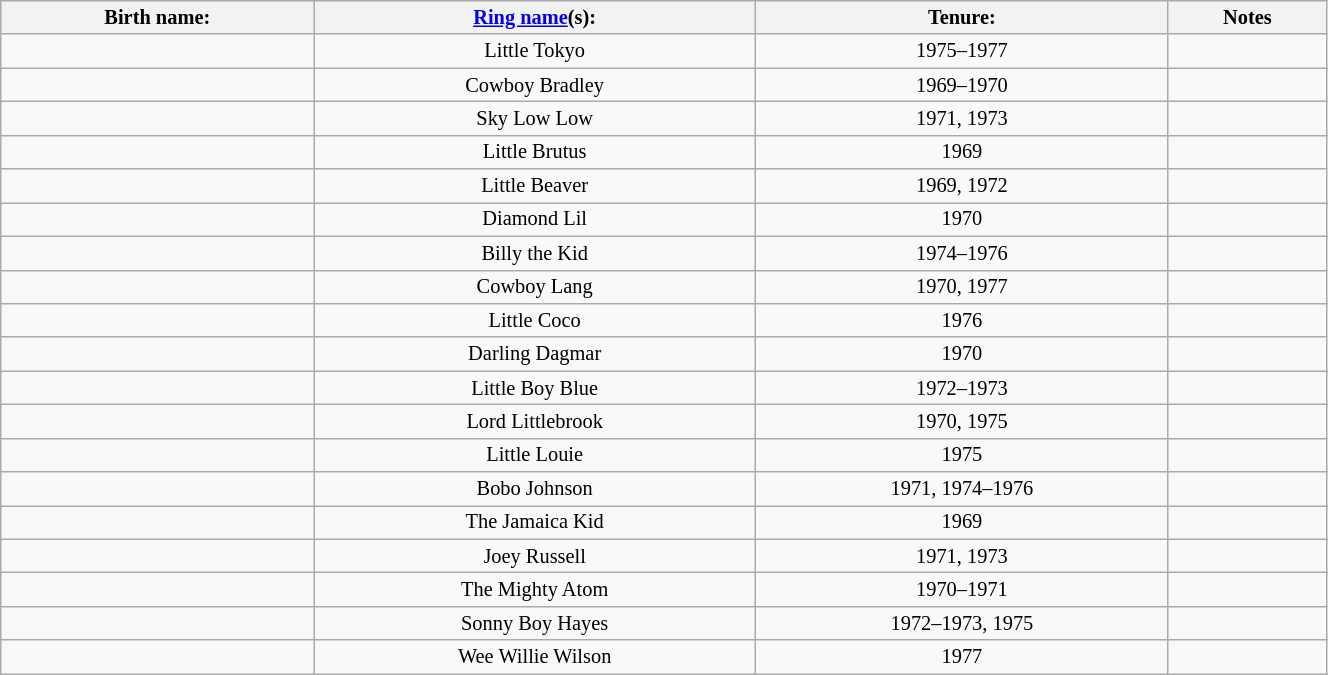<table class="sortable wikitable" style="font-size:85%; text-align:center; width:70%;">
<tr>
<th>Birth name:</th>
<th><a href='#'>Ring name</a>(s):</th>
<th>Tenure:</th>
<th>Notes</th>
</tr>
<tr>
<td></td>
<td>Little Tokyo</td>
<td sort>1975–1977</td>
<td></td>
</tr>
<tr>
<td></td>
<td>Cowboy Bradley</td>
<td sort>1969–1970</td>
<td></td>
</tr>
<tr>
<td></td>
<td>Sky Low Low</td>
<td sort>1971, 1973</td>
<td></td>
</tr>
<tr>
<td></td>
<td>Little Brutus</td>
<td sort>1969</td>
<td></td>
</tr>
<tr>
<td></td>
<td>Little Beaver</td>
<td sort>1969, 1972</td>
<td></td>
</tr>
<tr>
<td></td>
<td>Diamond Lil</td>
<td sort>1970</td>
<td></td>
</tr>
<tr>
<td></td>
<td>Billy the Kid</td>
<td sort>1974–1976</td>
<td></td>
</tr>
<tr>
<td></td>
<td>Cowboy Lang</td>
<td sort>1970, 1977</td>
<td></td>
</tr>
<tr>
<td></td>
<td>Little Coco</td>
<td sort>1976</td>
<td></td>
</tr>
<tr>
<td></td>
<td>Darling Dagmar</td>
<td sort>1970</td>
<td></td>
</tr>
<tr>
<td></td>
<td>Little Boy Blue</td>
<td sort>1972–1973</td>
<td></td>
</tr>
<tr>
<td></td>
<td>Lord Littlebrook</td>
<td sort>1970, 1975</td>
<td></td>
</tr>
<tr>
<td></td>
<td>Little Louie</td>
<td sort>1975</td>
<td></td>
</tr>
<tr>
<td></td>
<td>Bobo Johnson</td>
<td sort>1971, 1974–1976</td>
<td></td>
</tr>
<tr>
<td></td>
<td>The Jamaica Kid</td>
<td sort>1969</td>
<td></td>
</tr>
<tr>
<td></td>
<td>Joey Russell</td>
<td sort>1971, 1973</td>
<td></td>
</tr>
<tr>
<td></td>
<td>The Mighty Atom</td>
<td sort>1970–1971</td>
<td></td>
</tr>
<tr>
<td></td>
<td>Sonny Boy Hayes</td>
<td sort>1972–1973, 1975</td>
<td></td>
</tr>
<tr>
<td></td>
<td>Wee Willie Wilson</td>
<td sort>1977</td>
<td></td>
</tr>
</table>
